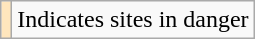<table class="wikitable">
<tr>
<td style="background-color:#FFE6BD"></td>
<td>Indicates sites in danger</td>
</tr>
</table>
